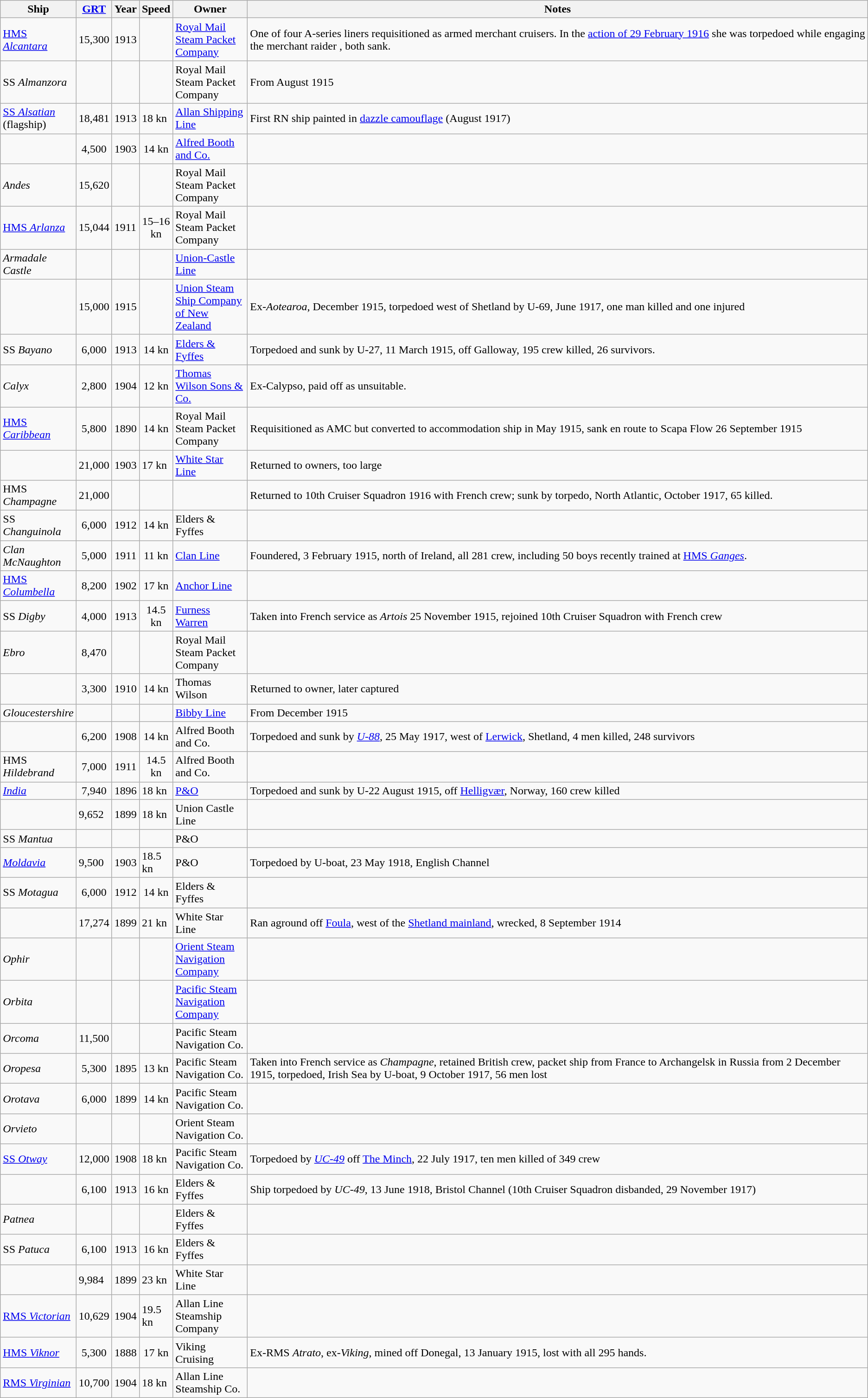<table class = "wikitable sortable">
<tr>
<th scope="col" width="90px">Ship</th>
<th scope="col" width="30px"><a href='#'>GRT</a></th>
<th scope="col" width="30px">Year</th>
<th scope="col" width="30px">Speed</th>
<th scope="col" width="100px">Owner</th>
<th>Notes</th>
</tr>
<tr>
<td><a href='#'>HMS <em>Alcantara</em></a></td>
<td align="center">15,300</td>
<td align="center">1913</td>
<td></td>
<td><a href='#'>Royal Mail Steam Packet Company</a></td>
<td>One of four A-series liners requisitioned as armed merchant cruisers. In the <a href='#'>action of 29 February 1916</a> she was torpedoed while engaging the merchant raider , both sank.</td>
</tr>
<tr>
<td>SS <em>Almanzora</em></td>
<td></td>
<td></td>
<td></td>
<td>Royal Mail Steam Packet Company</td>
<td>From August 1915</td>
</tr>
<tr>
<td><a href='#'>SS <em>Alsatian</em></a> (flagship)</td>
<td>18,481</td>
<td>1913</td>
<td>18 kn</td>
<td><a href='#'>Allan Shipping Line</a></td>
<td>First RN ship painted in <a href='#'>dazzle camouflage</a> (August 1917)</td>
</tr>
<tr>
<td></td>
<td align="center">4,500</td>
<td align="center">1903</td>
<td align="center">14 kn</td>
<td><a href='#'>Alfred Booth and Co.</a></td>
<td></td>
</tr>
<tr>
<td><em>Andes</em></td>
<td align="center">15,620</td>
<td></td>
<td></td>
<td>Royal Mail Steam Packet Company</td>
<td></td>
</tr>
<tr>
<td><a href='#'>HMS <em>Arlanza</em></a></td>
<td align="center">15,044</td>
<td>1911</td>
<td align="center">15–16 kn</td>
<td>Royal Mail Steam Packet Company</td>
<td></td>
</tr>
<tr>
<td><em>Armadale Castle</em></td>
<td></td>
<td></td>
<td></td>
<td><a href='#'>Union-Castle Line</a></td>
</tr>
<tr>
<td></td>
<td align="center">15,000</td>
<td align="center">1915</td>
<td></td>
<td><a href='#'>Union Steam Ship Company of New Zealand</a></td>
<td>Ex-<em>Aotearoa</em>, December 1915, torpedoed west of Shetland by U-69, June 1917, one man killed and one injured</td>
</tr>
<tr>
<td>SS <em>Bayano</em></td>
<td align="center">6,000</td>
<td align="center">1913</td>
<td align="center">14 kn</td>
<td><a href='#'>Elders & Fyffes</a></td>
<td>Torpedoed and sunk by U-27, 11 March 1915, off Galloway, 195 crew killed, 26 survivors.</td>
</tr>
<tr>
<td><em>Calyx</em></td>
<td align="center">2,800</td>
<td align="center">1904</td>
<td align="center">12 kn</td>
<td><a href='#'>Thomas Wilson Sons & Co.</a></td>
<td>Ex-Calypso, paid off as unsuitable.</td>
</tr>
<tr>
<td><a href='#'>HMS <em>Caribbean</em></a></td>
<td align="center">5,800</td>
<td align="center">1890</td>
<td align="center">14 kn</td>
<td>Royal Mail Steam Packet Company</td>
<td>Requisitioned as AMC but converted to accommodation ship in May 1915, sank en route to Scapa Flow 26 September 1915</td>
</tr>
<tr>
<td></td>
<td align="center">21,000</td>
<td>1903</td>
<td>17 kn</td>
<td><a href='#'>White Star Line</a></td>
<td>Returned to owners, too large</td>
</tr>
<tr>
<td>HMS <em>Champagne</em></td>
<td align="center">21,000</td>
<td></td>
<td></td>
<td></td>
<td>Returned to 10th Cruiser Squadron 1916 with French crew; sunk by torpedo, North Atlantic, October 1917, 65 killed.</td>
</tr>
<tr>
<td>SS <em>Changuinola</em></td>
<td align="center">6,000</td>
<td align="center">1912</td>
<td align="center">14 kn</td>
<td>Elders & Fyffes</td>
<td></td>
</tr>
<tr>
<td><em>Clan McNaughton</em></td>
<td align="center">5,000</td>
<td align="center">1911</td>
<td align="center">11 kn</td>
<td><a href='#'>Clan Line</a></td>
<td>Foundered, 3 February 1915, north of Ireland, all 281 crew, including 50 boys recently trained at <a href='#'>HMS <em>Ganges</em></a>.</td>
</tr>
<tr>
<td><a href='#'>HMS <em>Columbella</em></a></td>
<td align="center">8,200</td>
<td align="center">1902</td>
<td align="center">17 kn</td>
<td><a href='#'>Anchor Line</a></td>
<td></td>
</tr>
<tr>
<td>SS <em>Digby</em></td>
<td align="center">4,000</td>
<td align="center">1913</td>
<td align="center">14.5 kn</td>
<td><a href='#'>Furness Warren</a></td>
<td>Taken into French service as <em>Artois</em> 25 November 1915, rejoined 10th Cruiser Squadron with French crew</td>
</tr>
<tr>
<td><em>Ebro</em></td>
<td align="center">8,470</td>
<td></td>
<td></td>
<td>Royal Mail Steam Packet Company</td>
<td></td>
</tr>
<tr>
<td></td>
<td align="center">3,300</td>
<td align="center">1910</td>
<td align="center">14 kn</td>
<td>Thomas Wilson</td>
<td>Returned to owner, later captured</td>
</tr>
<tr>
<td><em>Gloucestershire</em></td>
<td></td>
<td></td>
<td></td>
<td><a href='#'>Bibby Line</a></td>
<td>From December 1915</td>
</tr>
<tr>
<td></td>
<td align="center">6,200</td>
<td align="center">1908</td>
<td align="center">14 kn</td>
<td>Alfred Booth and Co.</td>
<td>Torpedoed and sunk by <a href='#'><em>U-88</em></a>, 25 May 1917,  west of <a href='#'>Lerwick</a>, Shetland, 4 men killed, 248 survivors</td>
</tr>
<tr>
<td>HMS <em>Hildebrand</em></td>
<td align="center">7,000</td>
<td align="center">1911</td>
<td align="center">14.5 kn</td>
<td>Alfred Booth and Co.</td>
<td></td>
</tr>
<tr>
<td><em><a href='#'>India</a></em></td>
<td align="center">7,940</td>
<td>1896</td>
<td>18 kn</td>
<td><a href='#'>P&O</a></td>
<td>Torpedoed and sunk by U-22 August 1915, off <a href='#'>Helligvær</a>, Norway, 160 crew killed</td>
</tr>
<tr>
<td></td>
<td>9,652</td>
<td>1899</td>
<td>18 kn</td>
<td>Union Castle Line</td>
<td></td>
</tr>
<tr>
<td>SS <em>Mantua</em></td>
<td></td>
<td></td>
<td></td>
<td>P&O</td>
<td></td>
</tr>
<tr>
<td><em><a href='#'>Moldavia</a></em></td>
<td>9,500</td>
<td>1903</td>
<td>18.5 kn</td>
<td>P&O</td>
<td>Torpedoed by U-boat, 23 May 1918, English Channel</td>
</tr>
<tr>
<td>SS <em>Motagua</em></td>
<td align="center">6,000</td>
<td align="center">1912</td>
<td align="center">14 kn</td>
<td>Elders & Fyffes</td>
<td></td>
</tr>
<tr>
<td></td>
<td>17,274</td>
<td>1899</td>
<td>21 kn</td>
<td>White Star Line</td>
<td>Ran aground off <a href='#'>Foula</a>, west of the <a href='#'>Shetland mainland</a>, wrecked, 8 September 1914</td>
</tr>
<tr>
<td><em>Ophir</em></td>
<td></td>
<td></td>
<td></td>
<td><a href='#'>Orient Steam Navigation Company</a></td>
<td></td>
</tr>
<tr>
<td><em>Orbita</em></td>
<td></td>
<td></td>
<td></td>
<td><a href='#'>Pacific Steam Navigation Company</a></td>
<td></td>
</tr>
<tr>
<td><em>Orcoma</em></td>
<td align="center">11,500</td>
<td></td>
<td></td>
<td>Pacific Steam Navigation Co.</td>
<td></td>
</tr>
<tr>
<td><em>Oropesa</em></td>
<td align="center">5,300</td>
<td align="center">1895</td>
<td align="center">13 kn</td>
<td>Pacific Steam Navigation Co.</td>
<td>Taken into French service as <em>Champagne</em>, retained British crew, packet ship from France to Archangelsk in Russia from 2 December 1915, torpedoed, Irish Sea by U-boat, 9 October 1917, 56 men lost</td>
</tr>
<tr>
<td><em>Orotava</em></td>
<td align="center">6,000</td>
<td align="center">1899</td>
<td align="center">14 kn</td>
<td>Pacific Steam Navigation Co.</td>
<td></td>
</tr>
<tr>
<td><em>Orvieto</em></td>
<td></td>
<td></td>
<td></td>
<td>Orient Steam Navigation Co.</td>
<td></td>
</tr>
<tr>
<td><a href='#'>SS <em>Otway</em></a></td>
<td align="center">12,000</td>
<td>1908</td>
<td>18 kn</td>
<td>Pacific Steam Navigation Co.</td>
<td>Torpedoed by <a href='#'><em>UC-49</em></a> off <a href='#'>The Minch</a>, 22 July 1917, ten men killed of 349 crew</td>
</tr>
<tr>
<td></td>
<td align="center">6,100</td>
<td align="center">1913</td>
<td align="center">16 kn</td>
<td>Elders & Fyffes</td>
<td>Ship torpedoed by <em>UC-49</em>, 13 June 1918, Bristol Channel (10th Cruiser Squadron disbanded, 29 November 1917)</td>
</tr>
<tr>
<td><em>Patnea</em></td>
<td></td>
<td></td>
<td></td>
<td>Elders & Fyffes</td>
<td></td>
</tr>
<tr>
<td>SS <em>Patuca</em></td>
<td align="center">6,100</td>
<td align="center">1913</td>
<td align="center">16 kn</td>
<td>Elders & Fyffes</td>
<td></td>
</tr>
<tr>
<td></td>
<td>9,984</td>
<td>1899</td>
<td>23 kn</td>
<td>White Star Line</td>
<td></td>
</tr>
<tr>
<td><a href='#'>RMS <em>Victorian</em></a></td>
<td>10,629</td>
<td>1904</td>
<td>19.5 kn</td>
<td>Allan Line Steamship Company</td>
<td></td>
</tr>
<tr>
<td><a href='#'>HMS <em>Viknor</em></a></td>
<td align="center">5,300</td>
<td align="center">1888</td>
<td align="center">17 kn</td>
<td>Viking Cruising</td>
<td>Ex-RMS <em>Atrato</em>, ex-<em>Viking</em>, mined off Donegal, 13 January 1915, lost with all 295 hands.</td>
</tr>
<tr>
<td><a href='#'>RMS <em>Virginian</em></a></td>
<td align="center">10,700</td>
<td>1904</td>
<td>18 kn</td>
<td>Allan Line Steamship Co.</td>
<td></td>
</tr>
</table>
